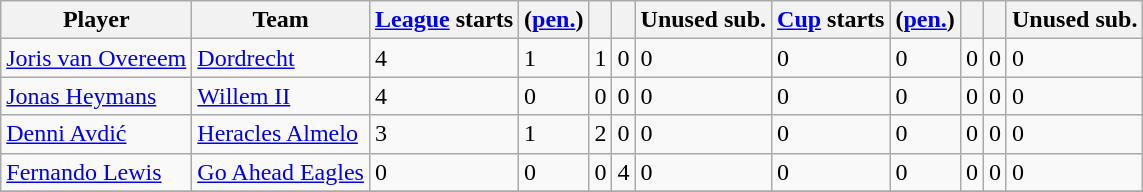<table class="wikitable sortable" border="1">
<tr>
<th>Player</th>
<th>Team</th>
<th><a href='#'>League</a> starts</th>
<th>(<a href='#'>pen.</a>)</th>
<th></th>
<th></th>
<th>Unused sub.</th>
<th><a href='#'>Cup</a> starts</th>
<th>(<a href='#'>pen.</a>)</th>
<th></th>
<th></th>
<th>Unused sub.</th>
</tr>
<tr>
<td> <a href='#'>Joris van Overeem</a></td>
<td><a href='#'>Dordrecht</a></td>
<td>4</td>
<td>1</td>
<td>1</td>
<td>0</td>
<td>0</td>
<td>0</td>
<td>0</td>
<td>0</td>
<td>0</td>
<td>0</td>
</tr>
<tr>
<td> <a href='#'>Jonas Heymans</a></td>
<td><a href='#'>Willem II</a></td>
<td>4</td>
<td>0</td>
<td>0</td>
<td>0</td>
<td>0</td>
<td>0</td>
<td>0</td>
<td>0</td>
<td>0</td>
<td>0</td>
</tr>
<tr>
<td> <a href='#'>Denni Avdić</a></td>
<td><a href='#'>Heracles Almelo</a></td>
<td>3</td>
<td>1</td>
<td>2</td>
<td>0</td>
<td>0</td>
<td>0</td>
<td>0</td>
<td>0</td>
<td>0</td>
<td>0</td>
</tr>
<tr>
<td> <a href='#'>Fernando Lewis</a></td>
<td><a href='#'>Go Ahead Eagles</a></td>
<td>0</td>
<td>0</td>
<td>0</td>
<td>4</td>
<td>0</td>
<td>0</td>
<td>0</td>
<td>0</td>
<td>0</td>
<td>0</td>
</tr>
<tr>
</tr>
</table>
